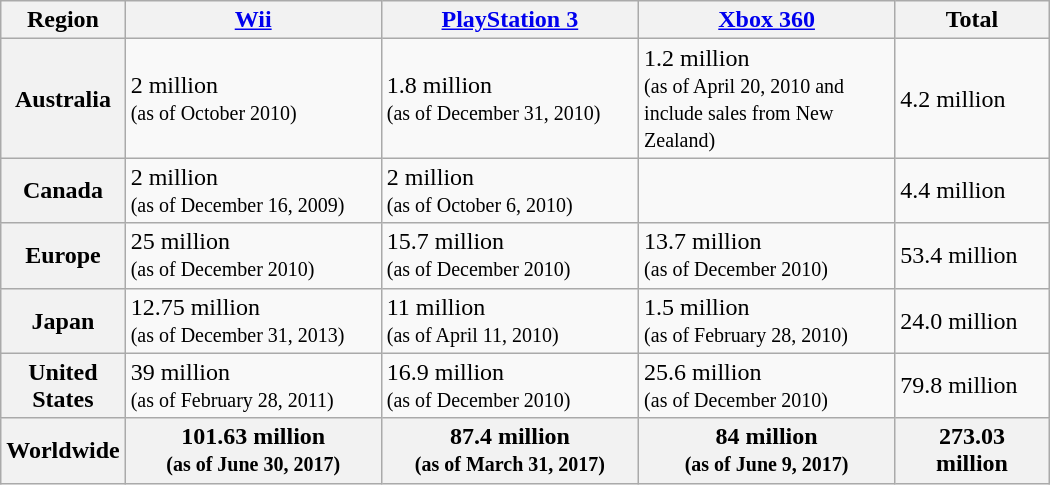<table class="wikitable sortable" style="width:700px; align:center; margin:auto;">
<tr>
<th style="width: 10%;">Region</th>
<th style="width: 25%;"><a href='#'>Wii</a></th>
<th style="width: 25%;"><a href='#'>PlayStation 3</a></th>
<th style="width: 25%;"><a href='#'>Xbox 360</a></th>
<th style="width: 15%;">Total</th>
</tr>
<tr>
<th>Australia</th>
<td>2 million<br><small>(as of October 2010)</small></td>
<td>1.8 million<br><small>(as of December 31, 2010)</small></td>
<td>1.2 million<br><small>(as of April 20, 2010 and include sales from New Zealand)</small></td>
<td>4.2 million</td>
</tr>
<tr>
<th>Canada</th>
<td>2 million<br><small>(as of December 16, 2009)</small></td>
<td>2 million<br><small>(as of October 6, 2010)</small></td>
<td></td>
<td>4.4 million</td>
</tr>
<tr>
<th>Europe</th>
<td>25 million<br><small>(as of December 2010)</small></td>
<td>15.7 million<br><small>(as of December 2010)</small></td>
<td>13.7 million<br><small>(as of December 2010)</small></td>
<td>53.4 million</td>
</tr>
<tr>
<th>Japan</th>
<td>12.75 million<br><small>(as of December 31, 2013)</small></td>
<td>11 million<br><small>(as of April 11, 2010)</small></td>
<td>1.5 million<br><small>(as of February 28, 2010)</small></td>
<td>24.0 million</td>
</tr>
<tr>
<th>United States</th>
<td>39 million<br><small>(as of February 28, 2011)</small></td>
<td>16.9 million<br><small>(as of December 2010)</small></td>
<td>25.6 million<br><small>(as of December 2010)</small></td>
<td>79.8 million</td>
</tr>
<tr>
<th>Worldwide</th>
<th>101.63 million<br><small>(as of June 30, 2017)</small></th>
<th>87.4 million<br><small>(as of March 31, 2017)</small></th>
<th>84 million<br><small>(as of June 9, 2017)</small></th>
<th>273.03 million</th>
</tr>
</table>
